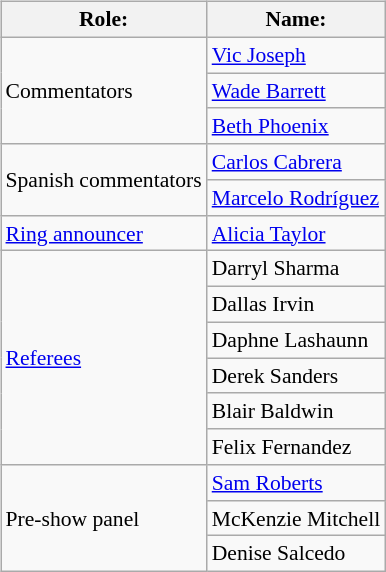<table class=wikitable style="font-size:90%; margin: 0.5em 0 0.5em 1em; float: right; clear: right;">
<tr>
<th>Role:</th>
<th>Name:</th>
</tr>
<tr>
<td rowspan=3>Commentators</td>
<td><a href='#'>Vic Joseph</a></td>
</tr>
<tr>
<td><a href='#'>Wade Barrett</a></td>
</tr>
<tr>
<td><a href='#'>Beth Phoenix</a></td>
</tr>
<tr>
<td rowspan=2>Spanish commentators</td>
<td><a href='#'>Carlos Cabrera</a></td>
</tr>
<tr>
<td><a href='#'>Marcelo Rodríguez</a></td>
</tr>
<tr>
<td rowspan=1><a href='#'>Ring announcer</a></td>
<td><a href='#'>Alicia Taylor</a></td>
</tr>
<tr>
<td rowspan=6><a href='#'>Referees</a></td>
<td>Darryl Sharma</td>
</tr>
<tr>
<td>Dallas Irvin</td>
</tr>
<tr>
<td>Daphne Lashaunn</td>
</tr>
<tr>
<td>Derek Sanders</td>
</tr>
<tr>
<td>Blair Baldwin</td>
</tr>
<tr>
<td>Felix Fernandez</td>
</tr>
<tr>
<td rowspan=3>Pre-show panel</td>
<td><a href='#'>Sam Roberts</a></td>
</tr>
<tr>
<td>McKenzie Mitchell</td>
</tr>
<tr>
<td>Denise Salcedo</td>
</tr>
</table>
